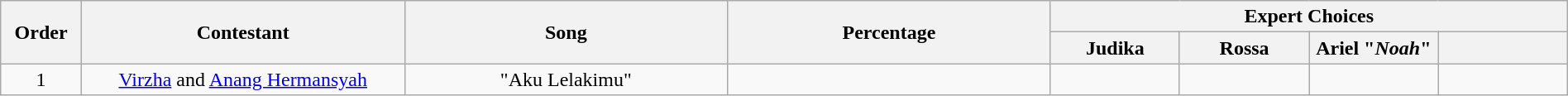<table class="wikitable" style="text-align:center; width:100%;">
<tr>
<th scope="col" rowspan="2" style="width:05%;">Order</th>
<th scope="col" rowspan="2" style="width:20%;">Contestant</th>
<th scope="col" rowspan="2" style="width:20%;">Song</th>
<th scope="col" rowspan="2" style="width:20%;">Percentage</th>
<th scope="col" colspan="4" style="width:32%;">Expert Choices</th>
</tr>
<tr>
<th style="width:08%;">Judika</th>
<th style="width:08%;">Rossa</th>
<th style="width:08%;">Ariel "<em>Noah</em>"</th>
<th style="width:08%;"></th>
</tr>
<tr>
<td>1</td>
<td><a href='#'>Virzha</a> and <a href='#'>Anang Hermansyah</a></td>
<td>"Aku Lelakimu"</td>
<td></td>
<td></td>
<td></td>
<td></td>
<td></td>
</tr>
</table>
